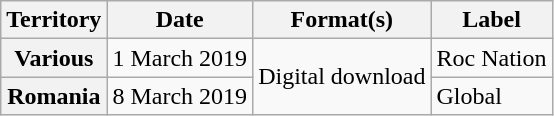<table class="wikitable plainrowheaders">
<tr>
<th scope="col">Territory</th>
<th scope="col">Date</th>
<th scope="col">Format(s)</th>
<th scope="col">Label</th>
</tr>
<tr>
<th scope="row">Various</th>
<td>1 March 2019</td>
<td rowspan="2">Digital download</td>
<td>Roc Nation</td>
</tr>
<tr>
<th scope="row">Romania</th>
<td>8 March 2019</td>
<td>Global</td>
</tr>
</table>
